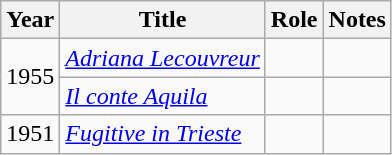<table class="wikitable sortable">
<tr>
<th>Year</th>
<th>Title</th>
<th>Role</th>
<th class="unsortable">Notes</th>
</tr>
<tr>
<td rowspan=2>1955</td>
<td><em><a href='#'>Adriana Lecouvreur</a></em></td>
<td></td>
<td></td>
</tr>
<tr>
<td><em><a href='#'>Il conte Aquila</a></em></td>
<td></td>
<td></td>
</tr>
<tr>
<td>1951</td>
<td><em><a href='#'>Fugitive in Trieste</a></em></td>
<td></td>
<td></td>
</tr>
</table>
